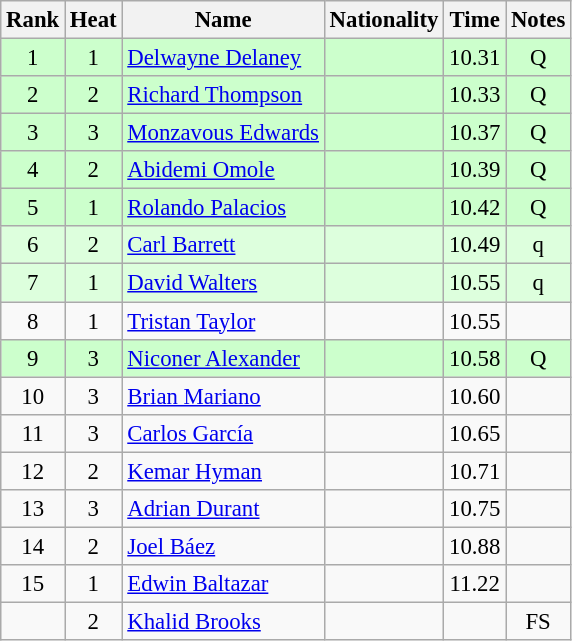<table class="wikitable sortable" style="text-align:center; font-size:95%">
<tr>
<th>Rank</th>
<th>Heat</th>
<th>Name</th>
<th>Nationality</th>
<th>Time</th>
<th>Notes</th>
</tr>
<tr bgcolor=ccffcc>
<td>1</td>
<td>1</td>
<td align=left><a href='#'>Delwayne Delaney</a></td>
<td align=left></td>
<td>10.31</td>
<td>Q</td>
</tr>
<tr bgcolor=ccffcc>
<td>2</td>
<td>2</td>
<td align=left><a href='#'>Richard Thompson</a></td>
<td align=left></td>
<td>10.33</td>
<td>Q</td>
</tr>
<tr bgcolor=ccffcc>
<td>3</td>
<td>3</td>
<td align=left><a href='#'>Monzavous Edwards</a></td>
<td align=left></td>
<td>10.37</td>
<td>Q</td>
</tr>
<tr bgcolor=ccffcc>
<td>4</td>
<td>2</td>
<td align=left><a href='#'>Abidemi Omole</a></td>
<td align=left></td>
<td>10.39</td>
<td>Q</td>
</tr>
<tr bgcolor=ccffcc>
<td>5</td>
<td>1</td>
<td align=left><a href='#'>Rolando Palacios</a></td>
<td align=left></td>
<td>10.42</td>
<td>Q</td>
</tr>
<tr bgcolor=ddffdd>
<td>6</td>
<td>2</td>
<td align=left><a href='#'>Carl Barrett</a></td>
<td align=left></td>
<td>10.49</td>
<td>q</td>
</tr>
<tr bgcolor=ddffdd>
<td>7</td>
<td>1</td>
<td align=left><a href='#'>David Walters</a></td>
<td align=left></td>
<td>10.55</td>
<td>q</td>
</tr>
<tr>
<td>8</td>
<td>1</td>
<td align=left><a href='#'>Tristan Taylor</a></td>
<td align=left></td>
<td>10.55</td>
<td></td>
</tr>
<tr bgcolor=ccffcc>
<td>9</td>
<td>3</td>
<td align=left><a href='#'>Niconer Alexander</a></td>
<td align=left></td>
<td>10.58</td>
<td>Q</td>
</tr>
<tr>
<td>10</td>
<td>3</td>
<td align=left><a href='#'>Brian Mariano</a></td>
<td align=left></td>
<td>10.60</td>
<td></td>
</tr>
<tr>
<td>11</td>
<td>3</td>
<td align=left><a href='#'>Carlos García</a></td>
<td align=left></td>
<td>10.65</td>
<td></td>
</tr>
<tr>
<td>12</td>
<td>2</td>
<td align=left><a href='#'>Kemar Hyman</a></td>
<td align=left></td>
<td>10.71</td>
<td></td>
</tr>
<tr>
<td>13</td>
<td>3</td>
<td align=left><a href='#'>Adrian Durant</a></td>
<td align=left></td>
<td>10.75</td>
<td></td>
</tr>
<tr>
<td>14</td>
<td>2</td>
<td align=left><a href='#'>Joel Báez</a></td>
<td align=left></td>
<td>10.88</td>
<td></td>
</tr>
<tr>
<td>15</td>
<td>1</td>
<td align=left><a href='#'>Edwin Baltazar</a></td>
<td align=left></td>
<td>11.22</td>
<td></td>
</tr>
<tr>
<td></td>
<td>2</td>
<td align=left><a href='#'>Khalid Brooks</a></td>
<td align=left></td>
<td></td>
<td>FS</td>
</tr>
</table>
